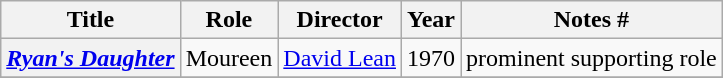<table class="wikitable plainrowheaders sortable">
<tr>
<th scope="col">Title</th>
<th scope="col">Role</th>
<th scope="col">Director</th>
<th scope="col">Year</th>
<th scope="col" class="unsortable">Notes #</th>
</tr>
<tr>
<th scope="row"><em><a href='#'>Ryan's Daughter</a></em></th>
<td>Moureen</td>
<td><a href='#'>David Lean</a></td>
<td>1970</td>
<td>prominent supporting role</td>
</tr>
<tr>
</tr>
</table>
